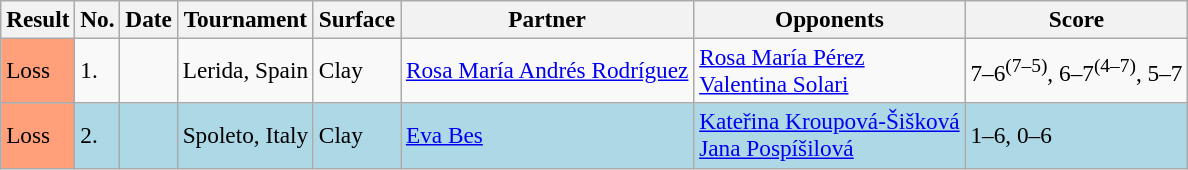<table class="sortable wikitable" style="font-size:97%;">
<tr>
<th>Result</th>
<th>No.</th>
<th>Date</th>
<th>Tournament</th>
<th>Surface</th>
<th>Partner</th>
<th>Opponents</th>
<th class="unsortable">Score</th>
</tr>
<tr>
<td style="background:#ffa07a;">Loss</td>
<td>1.</td>
<td></td>
<td>Lerida, Spain</td>
<td>Clay</td>
<td> <a href='#'>Rosa María Andrés Rodríguez</a></td>
<td> <a href='#'>Rosa María Pérez</a> <br>  <a href='#'>Valentina Solari</a></td>
<td>7–6<sup>(7–5)</sup>, 6–7<sup>(4–7)</sup>, 5–7</td>
</tr>
<tr style="background:lightblue;">
<td style="background:#ffa07a;">Loss</td>
<td>2.</td>
<td></td>
<td>Spoleto, Italy</td>
<td>Clay</td>
<td> <a href='#'>Eva Bes</a></td>
<td> <a href='#'>Kateřina Kroupová-Šišková</a> <br>  <a href='#'>Jana Pospíšilová</a></td>
<td>1–6, 0–6</td>
</tr>
</table>
